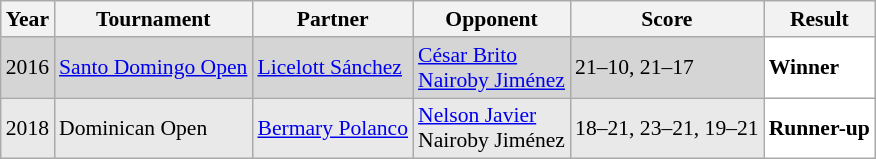<table class="sortable wikitable" style="font-size: 90%;">
<tr>
<th>Year</th>
<th>Tournament</th>
<th>Partner</th>
<th>Opponent</th>
<th>Score</th>
<th>Result</th>
</tr>
<tr style="background:#D5D5D5">
<td align="center">2016</td>
<td align="left"><a href='#'>Santo Domingo Open</a></td>
<td align="left"> <a href='#'>Licelott Sánchez</a></td>
<td align="left"> <a href='#'>César Brito</a> <br>  <a href='#'>Nairoby Jiménez</a></td>
<td align="left">21–10, 21–17</td>
<td style="text-align:left; background:white"> <strong>Winner</strong></td>
</tr>
<tr style="background:#E9E9E9">
<td align="center">2018</td>
<td align="left">Dominican Open</td>
<td align="left"> <a href='#'>Bermary Polanco</a></td>
<td align="left"> <a href='#'>Nelson Javier</a> <br>  Nairoby Jiménez</td>
<td align="left">18–21, 23–21, 19–21</td>
<td style="text-align:left; background:white"> <strong>Runner-up</strong></td>
</tr>
</table>
